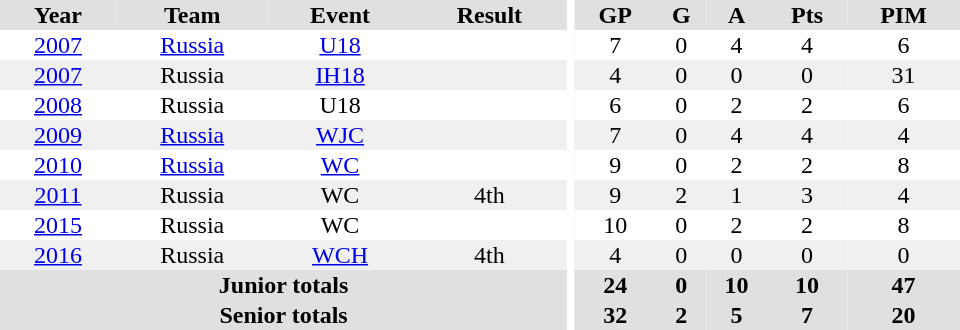<table border="0" cellpadding="1" cellspacing="0" ID="Table3" style="text-align:center; width:40em">
<tr ALIGN="center" bgcolor="#e0e0e0">
<th>Year</th>
<th>Team</th>
<th>Event</th>
<th>Result</th>
<th rowspan="99" bgcolor="#ffffff"></th>
<th>GP</th>
<th>G</th>
<th>A</th>
<th>Pts</th>
<th>PIM</th>
</tr>
<tr>
<td><a href='#'>2007</a></td>
<td><a href='#'>Russia</a></td>
<td><a href='#'>U18</a></td>
<td></td>
<td>7</td>
<td>0</td>
<td>4</td>
<td>4</td>
<td>6</td>
</tr>
<tr bgcolor="#f0f0f0">
<td><a href='#'>2007</a></td>
<td>Russia</td>
<td><a href='#'>IH18</a></td>
<td></td>
<td>4</td>
<td>0</td>
<td>0</td>
<td>0</td>
<td>31</td>
</tr>
<tr>
<td><a href='#'>2008</a></td>
<td>Russia</td>
<td>U18</td>
<td></td>
<td>6</td>
<td>0</td>
<td>2</td>
<td>2</td>
<td>6</td>
</tr>
<tr bgcolor="#f0f0f0">
<td><a href='#'>2009</a></td>
<td><a href='#'>Russia</a></td>
<td><a href='#'>WJC</a></td>
<td></td>
<td>7</td>
<td>0</td>
<td>4</td>
<td>4</td>
<td>4</td>
</tr>
<tr>
<td><a href='#'>2010</a></td>
<td><a href='#'>Russia</a></td>
<td><a href='#'>WC</a></td>
<td></td>
<td>9</td>
<td>0</td>
<td>2</td>
<td>2</td>
<td>8</td>
</tr>
<tr bgcolor="#f0f0f0">
<td><a href='#'>2011</a></td>
<td>Russia</td>
<td>WC</td>
<td>4th</td>
<td>9</td>
<td>2</td>
<td>1</td>
<td>3</td>
<td>4</td>
</tr>
<tr>
<td><a href='#'>2015</a></td>
<td>Russia</td>
<td>WC</td>
<td></td>
<td>10</td>
<td>0</td>
<td>2</td>
<td>2</td>
<td>8</td>
</tr>
<tr bgcolor="#f0f0f0">
<td><a href='#'>2016</a></td>
<td>Russia</td>
<td><a href='#'>WCH</a></td>
<td>4th</td>
<td>4</td>
<td>0</td>
<td>0</td>
<td>0</td>
<td>0</td>
</tr>
<tr bgcolor="#e0e0e0">
<th colspan="4">Junior totals</th>
<th>24</th>
<th>0</th>
<th>10</th>
<th>10</th>
<th>47</th>
</tr>
<tr bgcolor="#e0e0e0">
<th colspan="4">Senior totals</th>
<th>32</th>
<th>2</th>
<th>5</th>
<th>7</th>
<th>20</th>
</tr>
</table>
